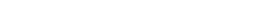<table style="width:22%; text-align:center;">
<tr style="color:white;">
<td style="background:"><strong>13</strong></td>
<td style="background:"><strong>6</strong></td>
<td style="background:"><strong>18</strong></td>
</tr>
</table>
